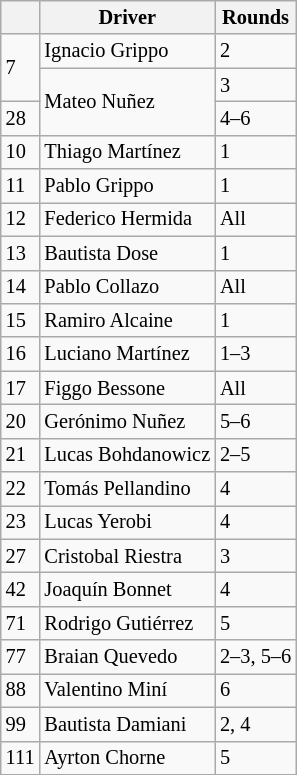<table class="wikitable" style="font-size: 85%">
<tr>
<th></th>
<th>Driver</th>
<th>Rounds</th>
</tr>
<tr>
<td rowspan=2>7</td>
<td> Ignacio Grippo</td>
<td>2</td>
</tr>
<tr>
<td rowspan=2> Mateo Nuñez</td>
<td>3</td>
</tr>
<tr>
<td>28</td>
<td>4–6</td>
</tr>
<tr>
<td>10</td>
<td> Thiago Martínez</td>
<td>1</td>
</tr>
<tr>
<td>11</td>
<td> Pablo Grippo</td>
<td>1</td>
</tr>
<tr>
<td>12</td>
<td> Federico Hermida</td>
<td>All</td>
</tr>
<tr>
<td>13</td>
<td> Bautista Dose</td>
<td>1</td>
</tr>
<tr>
<td>14</td>
<td> Pablo Collazo</td>
<td>All</td>
</tr>
<tr>
<td>15</td>
<td> Ramiro Alcaine</td>
<td>1</td>
</tr>
<tr>
<td>16</td>
<td> Luciano Martínez</td>
<td>1–3</td>
</tr>
<tr>
<td>17</td>
<td> Figgo Bessone</td>
<td>All</td>
</tr>
<tr>
<td>20</td>
<td> Gerónimo Nuñez</td>
<td>5–6</td>
</tr>
<tr>
<td>21</td>
<td> Lucas Bohdanowicz</td>
<td>2–5</td>
</tr>
<tr>
<td>22</td>
<td> Tomás Pellandino</td>
<td>4</td>
</tr>
<tr>
<td>23</td>
<td> Lucas Yerobi</td>
<td>4</td>
</tr>
<tr>
<td>27</td>
<td> Cristobal Riestra</td>
<td>3</td>
</tr>
<tr>
<td>42</td>
<td> Joaquín Bonnet</td>
<td>4</td>
</tr>
<tr>
<td>71</td>
<td> Rodrigo Gutiérrez</td>
<td>5</td>
</tr>
<tr>
<td>77</td>
<td> Braian Quevedo</td>
<td>2–3, 5–6</td>
</tr>
<tr>
<td>88</td>
<td> Valentino Miní</td>
<td>6</td>
</tr>
<tr>
<td>99</td>
<td> Bautista Damiani</td>
<td>2, 4</td>
</tr>
<tr>
<td>111</td>
<td> Ayrton Chorne</td>
<td>5</td>
</tr>
</table>
